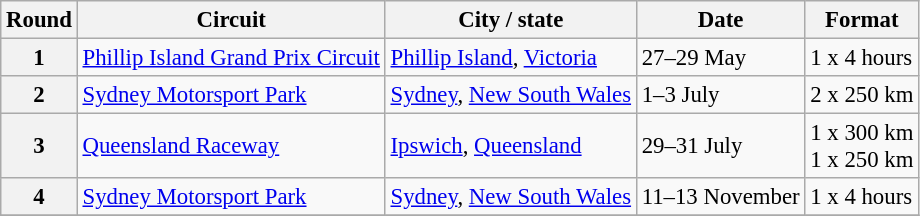<table class="wikitable" style="font-size: 95%">
<tr>
<th>Round</th>
<th>Circuit</th>
<th>City / state</th>
<th>Date</th>
<th>Format</th>
</tr>
<tr>
<th>1</th>
<td> <a href='#'>Phillip Island Grand Prix Circuit</a></td>
<td><a href='#'>Phillip Island</a>, <a href='#'>Victoria</a></td>
<td>27–29 May</td>
<td>1 x 4 hours</td>
</tr>
<tr>
<th>2</th>
<td> <a href='#'>Sydney Motorsport Park</a></td>
<td><a href='#'>Sydney</a>, <a href='#'>New South Wales</a></td>
<td>1–3 July</td>
<td>2 x 250 km</td>
</tr>
<tr>
<th>3</th>
<td> <a href='#'>Queensland Raceway</a></td>
<td><a href='#'>Ipswich</a>, <a href='#'>Queensland</a></td>
<td>29–31 July</td>
<td>1 x 300 km<br>1 x 250 km</td>
</tr>
<tr>
<th>4</th>
<td> <a href='#'>Sydney Motorsport Park</a></td>
<td><a href='#'>Sydney</a>, <a href='#'>New South Wales</a></td>
<td>11–13 November</td>
<td>1 x 4 hours</td>
</tr>
<tr>
</tr>
</table>
